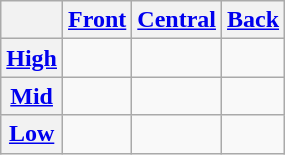<table class="wikitable">
<tr>
<th></th>
<th><a href='#'>Front</a></th>
<th><a href='#'>Central</a></th>
<th><a href='#'>Back</a></th>
</tr>
<tr>
<th><a href='#'>High</a></th>
<td></td>
<td></td>
<td></td>
</tr>
<tr>
<th><a href='#'>Mid</a></th>
<td></td>
<td></td>
<td></td>
</tr>
<tr>
<th><a href='#'>Low</a></th>
<td></td>
<td></td>
<td></td>
</tr>
</table>
